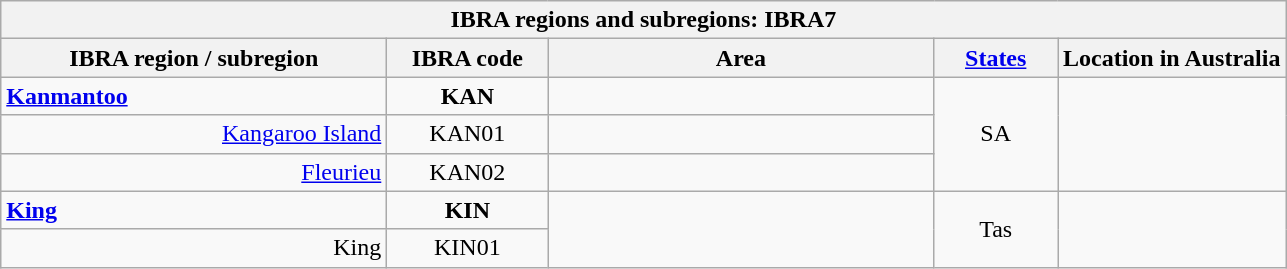<table class="wikitable sortable">
<tr>
<th rowwidth=100px colspan=5>IBRA regions and subregions: IBRA7</th>
</tr>
<tr>
<th scope="col" style="width:250px;">IBRA region / subregion</th>
<th scope="col" style="width:100px;">IBRA code</th>
<th scope="col" style="width:250px;">Area</th>
<th scope="col" style="width:75px;"><a href='#'>States</a></th>
<th>Location in Australia</th>
</tr>
<tr>
<td><strong><a href='#'>Kanmantoo</a></strong></td>
<td style="text-align:center;"><strong>KAN</strong></td>
<td align="right"><strong></strong></td>
<td style="text-align:center;" rowspan="3">SA</td>
<td style="text-align:center;" rowspan="3"></td>
</tr>
<tr>
<td align="right"><a href='#'>Kangaroo Island</a></td>
<td style="text-align:center;">KAN01</td>
<td align="right"></td>
</tr>
<tr>
<td align="right"><a href='#'>Fleurieu</a></td>
<td style="text-align:center;">KAN02</td>
<td align="right"></td>
</tr>
<tr>
<td><strong><a href='#'>King</a></strong></td>
<td style="text-align:center;"><strong>KIN</strong></td>
<td style="text-align:right;" rowspan="2"><strong></strong></td>
<td style="text-align:center;" rowspan="2">Tas</td>
<td style="text-align:center;" rowspan="2"></td>
</tr>
<tr>
<td align="right">King</td>
<td style="text-align:center;">KIN01</td>
</tr>
</table>
